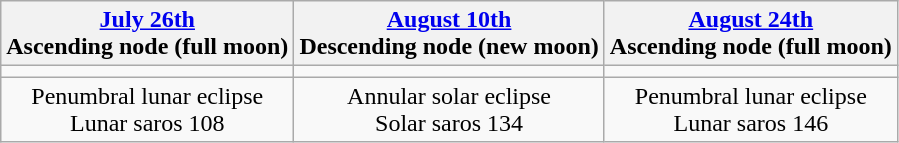<table class="wikitable">
<tr>
<th><a href='#'>July 26th</a><br>Ascending node (full moon)</th>
<th><a href='#'>August 10th</a><br>Descending node (new moon)</th>
<th><a href='#'>August 24th</a><br>Ascending node (full moon)</th>
</tr>
<tr>
<td></td>
<td></td>
<td></td>
</tr>
<tr align=center>
<td>Penumbral lunar eclipse<br>Lunar saros 108</td>
<td>Annular solar eclipse<br>Solar saros 134</td>
<td>Penumbral lunar eclipse<br>Lunar saros 146</td>
</tr>
</table>
